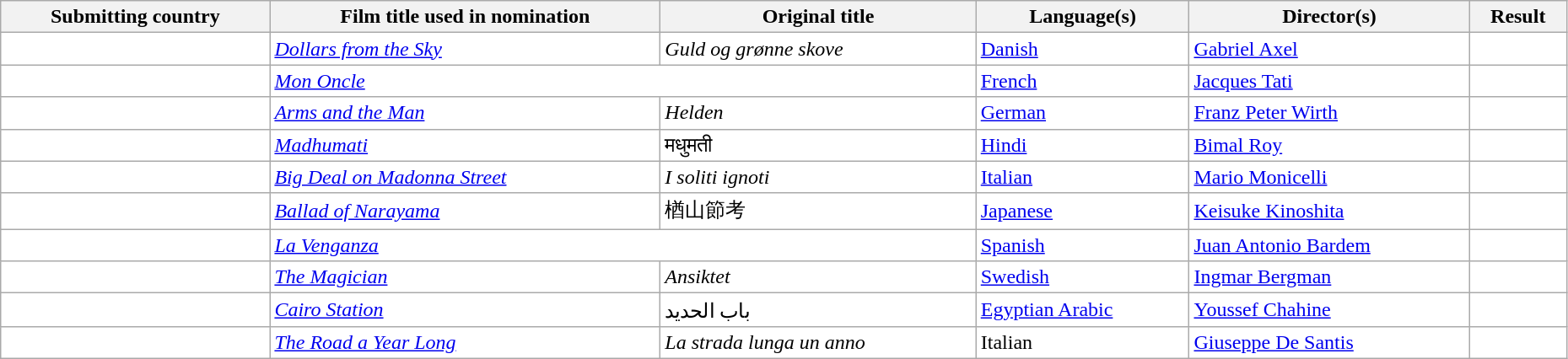<table class="wikitable sortable" width="98%" style="background:#ffffff;">
<tr>
<th>Submitting country</th>
<th>Film title used in nomination</th>
<th>Original title</th>
<th>Language(s)</th>
<th>Director(s)</th>
<th>Result</th>
</tr>
<tr>
<td></td>
<td><em><a href='#'>Dollars from the Sky</a></em></td>
<td><em>Guld og grønne skove</em></td>
<td><a href='#'>Danish</a></td>
<td><a href='#'>Gabriel Axel</a></td>
<td></td>
</tr>
<tr>
<td></td>
<td colspan="2"><em><a href='#'>Mon Oncle</a></em></td>
<td><a href='#'>French</a></td>
<td><a href='#'>Jacques Tati</a></td>
<td></td>
</tr>
<tr>
<td></td>
<td><em><a href='#'>Arms and the Man</a></em></td>
<td><em>Helden</em></td>
<td><a href='#'>German</a></td>
<td><a href='#'>Franz Peter Wirth</a></td>
<td></td>
</tr>
<tr>
<td></td>
<td><em><a href='#'>Madhumati</a></em></td>
<td>मधुमती</td>
<td><a href='#'>Hindi</a></td>
<td><a href='#'>Bimal Roy</a></td>
<td></td>
</tr>
<tr>
<td></td>
<td><em><a href='#'>Big Deal on Madonna Street</a></em></td>
<td><em>I soliti ignoti</em></td>
<td><a href='#'>Italian</a></td>
<td><a href='#'>Mario Monicelli</a></td>
<td></td>
</tr>
<tr>
<td></td>
<td><em><a href='#'>Ballad of Narayama</a></em></td>
<td>楢山節考</td>
<td><a href='#'>Japanese</a></td>
<td><a href='#'>Keisuke Kinoshita</a></td>
<td></td>
</tr>
<tr>
<td></td>
<td colspan="2"><em><a href='#'>La Venganza</a></em></td>
<td><a href='#'>Spanish</a></td>
<td><a href='#'>Juan Antonio Bardem</a></td>
<td></td>
</tr>
<tr>
<td></td>
<td><em><a href='#'>The Magician</a></em></td>
<td><em>Ansiktet</em></td>
<td><a href='#'>Swedish</a></td>
<td><a href='#'>Ingmar Bergman</a></td>
<td></td>
</tr>
<tr>
<td></td>
<td><em><a href='#'>Cairo Station</a></em></td>
<td>باب الحديد</td>
<td><a href='#'>Egyptian Arabic</a></td>
<td><a href='#'>Youssef Chahine</a></td>
<td></td>
</tr>
<tr>
<td></td>
<td><em><a href='#'>The Road a Year Long</a></em></td>
<td><em>La strada lunga un anno</em></td>
<td>Italian</td>
<td><a href='#'>Giuseppe De Santis</a></td>
<td></td>
</tr>
</table>
